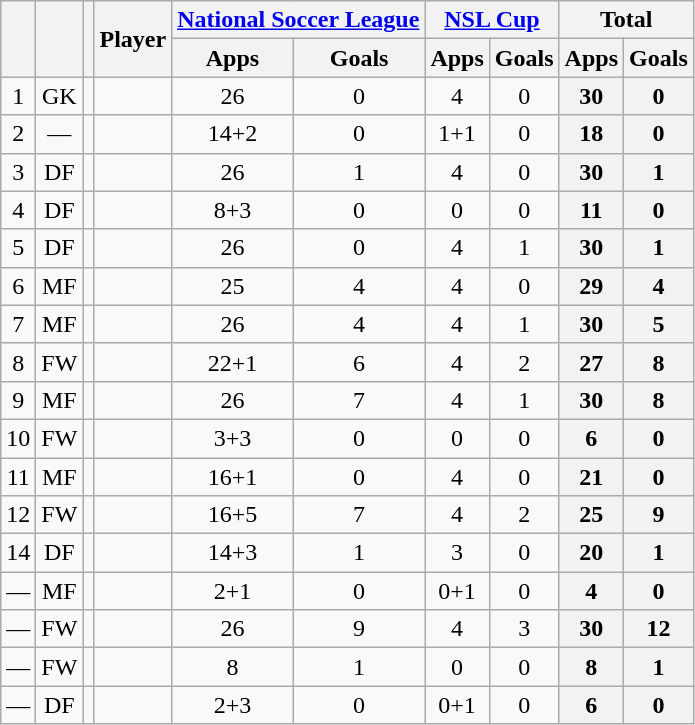<table class="wikitable sortable" style="text-align:center">
<tr>
<th rowspan="2"></th>
<th rowspan="2"></th>
<th rowspan="2"></th>
<th rowspan="2">Player</th>
<th colspan="2"><a href='#'>National Soccer League</a></th>
<th colspan="2"><a href='#'>NSL Cup</a></th>
<th colspan="2">Total</th>
</tr>
<tr>
<th>Apps</th>
<th>Goals</th>
<th>Apps</th>
<th>Goals</th>
<th>Apps</th>
<th>Goals</th>
</tr>
<tr>
<td>1</td>
<td>GK</td>
<td></td>
<td align="left"><br></td>
<td>26</td>
<td>0<br></td>
<td>4</td>
<td>0<br></td>
<th>30</th>
<th>0</th>
</tr>
<tr>
<td>2</td>
<td>—</td>
<td></td>
<td align="left"><br></td>
<td>14+2</td>
<td>0<br></td>
<td>1+1</td>
<td>0<br></td>
<th>18</th>
<th>0</th>
</tr>
<tr>
<td>3</td>
<td>DF</td>
<td></td>
<td align="left"><br></td>
<td>26</td>
<td>1<br></td>
<td>4</td>
<td>0<br></td>
<th>30</th>
<th>1</th>
</tr>
<tr>
<td>4</td>
<td>DF</td>
<td></td>
<td align="left"><br></td>
<td>8+3</td>
<td>0<br></td>
<td>0</td>
<td>0<br></td>
<th>11</th>
<th>0</th>
</tr>
<tr>
<td>5</td>
<td>DF</td>
<td></td>
<td align="left"><br></td>
<td>26</td>
<td>0<br></td>
<td>4</td>
<td>1<br></td>
<th>30</th>
<th>1</th>
</tr>
<tr>
<td>6</td>
<td>MF</td>
<td></td>
<td align="left"><br></td>
<td>25</td>
<td>4<br></td>
<td>4</td>
<td>0<br></td>
<th>29</th>
<th>4</th>
</tr>
<tr>
<td>7</td>
<td>MF</td>
<td></td>
<td align="left"><br></td>
<td>26</td>
<td>4<br></td>
<td>4</td>
<td>1<br></td>
<th>30</th>
<th>5</th>
</tr>
<tr>
<td>8</td>
<td>FW</td>
<td></td>
<td align="left"><br></td>
<td>22+1</td>
<td>6<br></td>
<td>4</td>
<td>2<br></td>
<th>27</th>
<th>8</th>
</tr>
<tr>
<td>9</td>
<td>MF</td>
<td></td>
<td align="left"><br></td>
<td>26</td>
<td>7<br></td>
<td>4</td>
<td>1<br></td>
<th>30</th>
<th>8</th>
</tr>
<tr>
<td>10</td>
<td>FW</td>
<td></td>
<td align="left"><br></td>
<td>3+3</td>
<td>0<br></td>
<td>0</td>
<td>0<br></td>
<th>6</th>
<th>0</th>
</tr>
<tr>
<td>11</td>
<td>MF</td>
<td></td>
<td align="left"><br></td>
<td>16+1</td>
<td>0<br></td>
<td>4</td>
<td>0<br></td>
<th>21</th>
<th>0</th>
</tr>
<tr>
<td>12</td>
<td>FW</td>
<td></td>
<td align="left"><br></td>
<td>16+5</td>
<td>7<br></td>
<td>4</td>
<td>2<br></td>
<th>25</th>
<th>9</th>
</tr>
<tr>
<td>14</td>
<td>DF</td>
<td></td>
<td align="left"><br></td>
<td>14+3</td>
<td>1<br></td>
<td>3</td>
<td>0<br></td>
<th>20</th>
<th>1</th>
</tr>
<tr>
<td>—</td>
<td>MF</td>
<td></td>
<td align="left"><br></td>
<td>2+1</td>
<td>0<br></td>
<td>0+1</td>
<td>0<br></td>
<th>4</th>
<th>0</th>
</tr>
<tr>
<td>—</td>
<td>FW</td>
<td></td>
<td align="left"><br></td>
<td>26</td>
<td>9<br></td>
<td>4</td>
<td>3<br></td>
<th>30</th>
<th>12</th>
</tr>
<tr>
<td>—</td>
<td>FW</td>
<td></td>
<td align="left"><br></td>
<td>8</td>
<td>1<br></td>
<td>0</td>
<td>0<br></td>
<th>8</th>
<th>1</th>
</tr>
<tr>
<td>—</td>
<td>DF</td>
<td></td>
<td align="left"><br></td>
<td>2+3</td>
<td>0<br></td>
<td>0+1</td>
<td>0<br></td>
<th>6</th>
<th>0</th>
</tr>
</table>
